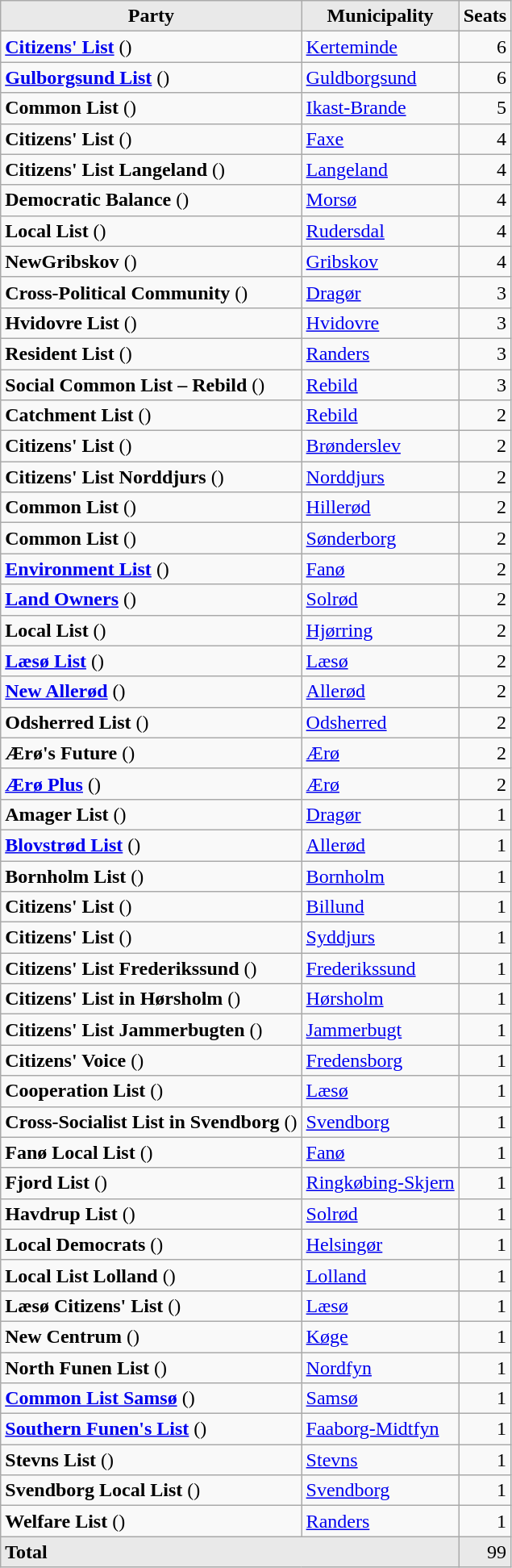<table class="wikitable sortable mw-collapsible mw-collapsed">
<tr>
<th style="background-color:#E9E9E9">Party</th>
<th style="background-color:#E9E9E9">Municipality</th>
<th style="background-color":#E9E9E9">Seats</th>
</tr>
<tr>
<td><strong><a href='#'>Citizens' List</a></strong> ()</td>
<td align="left"><a href='#'>Kerteminde</a></td>
<td align="right">6</td>
</tr>
<tr>
<td><strong><a href='#'>Gulborgsund List</a></strong> ()</td>
<td align="left"><a href='#'>Guldborgsund</a></td>
<td align="right">6</td>
</tr>
<tr>
<td><strong>Common List</strong> ()</td>
<td align="left"><a href='#'>Ikast-Brande</a></td>
<td align="right">5</td>
</tr>
<tr>
<td><strong>Citizens' List</strong> ()</td>
<td align="left"><a href='#'>Faxe</a></td>
<td align="right">4</td>
</tr>
<tr>
<td><strong>Citizens' List Langeland</strong> ()</td>
<td align="left"><a href='#'>Langeland</a></td>
<td align="right">4</td>
</tr>
<tr>
<td><strong>Democratic Balance</strong> ()</td>
<td align="left"><a href='#'>Morsø</a></td>
<td align="right">4</td>
</tr>
<tr>
<td><strong>Local List</strong> ()</td>
<td align="left"><a href='#'>Rudersdal</a></td>
<td align="right">4</td>
</tr>
<tr>
<td><strong>NewGribskov</strong> ()</td>
<td align="left"><a href='#'>Gribskov</a></td>
<td align="right">4</td>
</tr>
<tr>
<td><strong>Cross-Political Community</strong> ()</td>
<td align="left"><a href='#'>Dragør</a></td>
<td align="right">3</td>
</tr>
<tr>
<td><strong>Hvidovre List</strong> ()</td>
<td align="left"><a href='#'>Hvidovre</a></td>
<td align="right">3</td>
</tr>
<tr>
<td><strong>Resident List</strong> ()</td>
<td align="left"><a href='#'>Randers</a></td>
<td align="right">3</td>
</tr>
<tr>
<td><strong>Social Common List – Rebild</strong> ()</td>
<td align="left"><a href='#'>Rebild</a></td>
<td align="right">3</td>
</tr>
<tr>
<td><strong>Catchment List</strong> ()</td>
<td align="left"><a href='#'>Rebild</a></td>
<td align="right">2</td>
</tr>
<tr>
<td><strong>Citizens' List</strong> ()</td>
<td align="left"><a href='#'>Brønderslev</a></td>
<td align="right">2</td>
</tr>
<tr>
<td><strong>Citizens' List Norddjurs</strong> ()</td>
<td align="left"><a href='#'>Norddjurs</a></td>
<td align="right">2</td>
</tr>
<tr>
<td><strong>Common List</strong> ()</td>
<td align="left"><a href='#'>Hillerød</a></td>
<td align="right">2</td>
</tr>
<tr>
<td><strong>Common List</strong> ()</td>
<td align="left"><a href='#'>Sønderborg</a></td>
<td align="right">2</td>
</tr>
<tr>
<td><strong><a href='#'>Environment List</a></strong> ()</td>
<td align="left"><a href='#'>Fanø</a></td>
<td align="right">2</td>
</tr>
<tr>
<td><strong><a href='#'>Land Owners</a></strong> ()</td>
<td align="left"><a href='#'>Solrød</a></td>
<td align="right">2</td>
</tr>
<tr>
<td><strong>Local List</strong> ()</td>
<td align="left"><a href='#'>Hjørring</a></td>
<td align="right">2</td>
</tr>
<tr>
<td><strong><a href='#'>Læsø List</a></strong> ()</td>
<td align="left"><a href='#'>Læsø</a></td>
<td align="right">2</td>
</tr>
<tr>
<td><strong><a href='#'>New Allerød</a></strong> ()</td>
<td align="left"><a href='#'>Allerød</a></td>
<td align="right">2</td>
</tr>
<tr>
<td><strong>Odsherred List</strong> ()</td>
<td align="left"><a href='#'>Odsherred</a></td>
<td align="right">2</td>
</tr>
<tr>
<td><strong>Ærø's Future</strong> ()</td>
<td align="left"><a href='#'>Ærø</a></td>
<td align="right">2</td>
</tr>
<tr>
<td><strong><a href='#'>Ærø Plus</a></strong> ()</td>
<td align="left"><a href='#'>Ærø</a></td>
<td align="right">2</td>
</tr>
<tr>
<td><strong>Amager List</strong> ()</td>
<td align="left"><a href='#'>Dragør</a></td>
<td align="right">1</td>
</tr>
<tr>
<td><strong><a href='#'>Blovstrød List</a></strong> ()</td>
<td align="left"><a href='#'>Allerød</a></td>
<td align="right">1</td>
</tr>
<tr>
<td><strong>Bornholm List</strong> ()</td>
<td align="left"><a href='#'>Bornholm</a></td>
<td align="right">1</td>
</tr>
<tr>
<td><strong>Citizens' List</strong> ()</td>
<td align="left"><a href='#'>Billund</a></td>
<td align="right">1</td>
</tr>
<tr>
<td><strong>Citizens' List</strong> ()</td>
<td align="left"><a href='#'>Syddjurs</a></td>
<td align="right">1</td>
</tr>
<tr>
<td><strong>Citizens' List Frederikssund</strong> ()</td>
<td align="left"><a href='#'>Frederikssund</a></td>
<td align="right">1</td>
</tr>
<tr>
<td><strong>Citizens' List in Hørsholm</strong> ()</td>
<td align="left"><a href='#'>Hørsholm</a></td>
<td align="right">1</td>
</tr>
<tr>
<td><strong>Citizens' List Jammerbugten</strong> ()</td>
<td align="left"><a href='#'>Jammerbugt</a></td>
<td align="right">1</td>
</tr>
<tr>
<td><strong>Citizens' Voice</strong> ()</td>
<td align="left"><a href='#'>Fredensborg</a></td>
<td align="right">1</td>
</tr>
<tr>
<td><strong>Cooperation List</strong> ()</td>
<td align="left"><a href='#'>Læsø</a></td>
<td align="right">1</td>
</tr>
<tr>
<td><strong>Cross-Socialist List in Svendborg</strong> ()</td>
<td align="left"><a href='#'>Svendborg</a></td>
<td align="right">1</td>
</tr>
<tr>
<td><strong>Fanø Local List</strong> ()</td>
<td align="left"><a href='#'>Fanø</a></td>
<td align="right">1</td>
</tr>
<tr>
<td><strong>Fjord List</strong> ()</td>
<td align="left"><a href='#'>Ringkøbing-Skjern</a></td>
<td align="right">1</td>
</tr>
<tr>
<td><strong>Havdrup List</strong> ()</td>
<td align="left"><a href='#'>Solrød</a></td>
<td align="right">1</td>
</tr>
<tr>
<td><strong>Local Democrats</strong> ()</td>
<td align="left"><a href='#'>Helsingør</a></td>
<td align="right">1</td>
</tr>
<tr>
<td><strong>Local List Lolland</strong> ()</td>
<td align="left"><a href='#'>Lolland</a></td>
<td align="right">1</td>
</tr>
<tr>
<td><strong>Læsø Citizens' List</strong> ()</td>
<td align="left"><a href='#'>Læsø</a></td>
<td align="right">1</td>
</tr>
<tr>
<td><strong>New Centrum</strong> ()</td>
<td align="left"><a href='#'>Køge</a></td>
<td align="right">1</td>
</tr>
<tr>
<td><strong>North Funen List</strong> ()</td>
<td align="left"><a href='#'>Nordfyn</a></td>
<td align="right">1</td>
</tr>
<tr>
<td><strong><a href='#'>Common List Samsø</a></strong> ()</td>
<td align="left"><a href='#'>Samsø</a></td>
<td align="right">1</td>
</tr>
<tr>
<td><strong><a href='#'>Southern Funen's List</a></strong> ()</td>
<td align="left"><a href='#'>Faaborg-Midtfyn</a></td>
<td align="right">1</td>
</tr>
<tr>
<td><strong>Stevns List</strong> ()</td>
<td align="left"><a href='#'>Stevns</a></td>
<td align="right">1</td>
</tr>
<tr>
<td><strong>Svendborg Local List</strong> ()</td>
<td align="left"><a href='#'>Svendborg</a></td>
<td align="right">1</td>
</tr>
<tr>
<td><strong>Welfare List</strong> ()</td>
<td align="left"><a href='#'>Randers</a></td>
<td align="right">1</td>
</tr>
<tr>
<td style="background-color:#E9E9E9" colspan="2"><strong>Total</strong></td>
<td align="right" style="background-color:#E9E9E9">99</td>
</tr>
</table>
